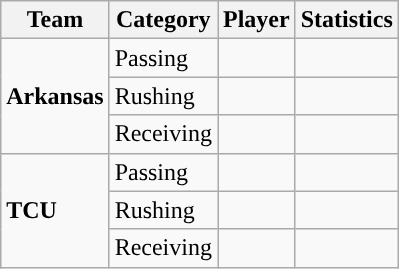<table class="wikitable" style="float: right;">
<tr>
<th>Team</th>
<th>Category</th>
<th>Player</th>
<th>Statistics</th>
</tr>
<tr>
<td rowspan=3><strong>Arkansas</strong></td>
<td>Passing</td>
<td></td>
<td></td>
</tr>
<tr>
<td>Rushing</td>
<td></td>
<td></td>
</tr>
<tr>
<td>Receiving</td>
<td></td>
<td></td>
</tr>
<tr>
<td rowspan=3><strong>TCU</strong></td>
<td>Passing</td>
<td></td>
<td></td>
</tr>
<tr>
<td>Rushing</td>
<td></td>
<td></td>
</tr>
<tr>
<td>Receiving</td>
<td></td>
<td></td>
</tr>
</table>
